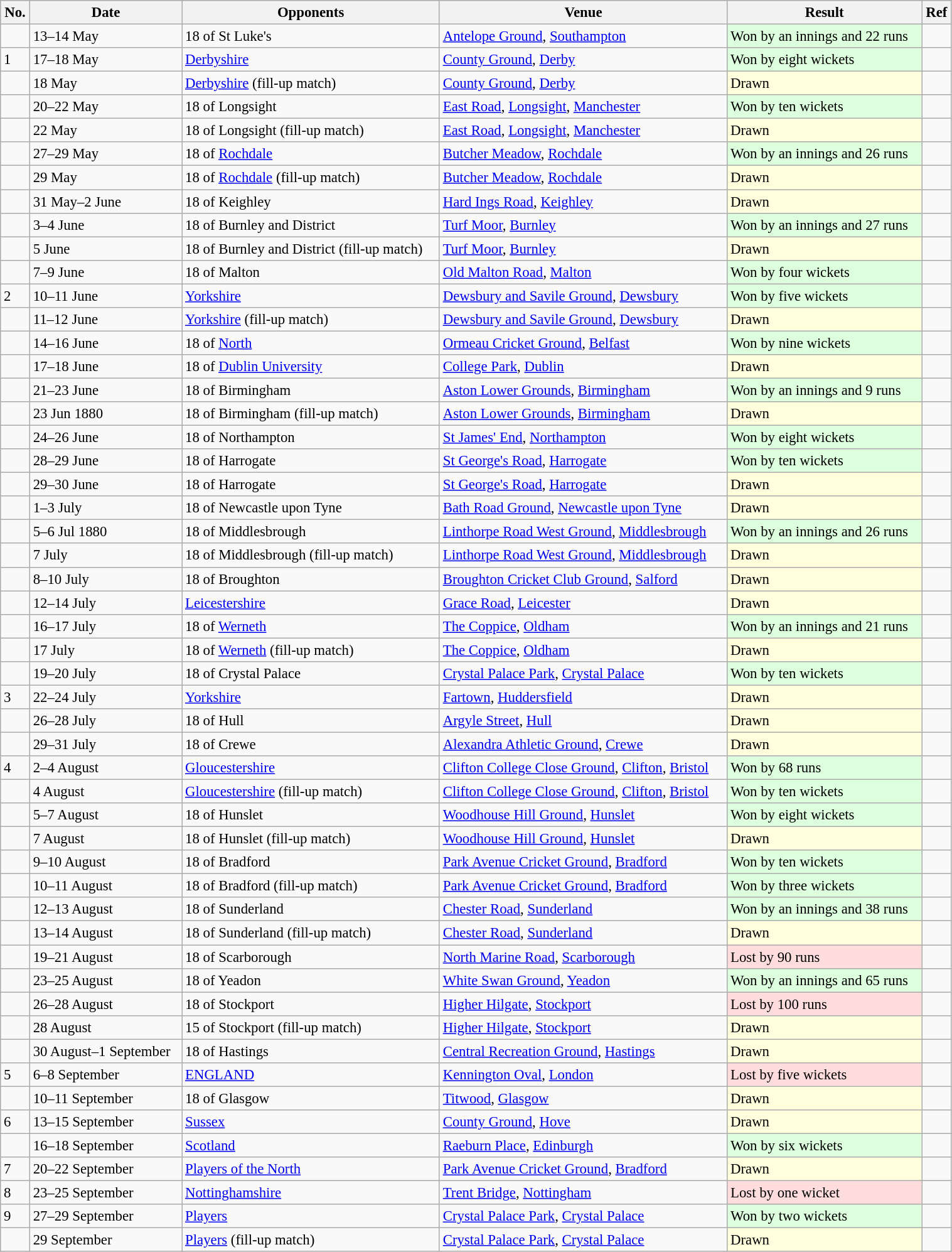<table class="wikitable" width="80%" style="font-size: 95%">
<tr bgcolor="#efefef">
<th>No.</th>
<th>Date</th>
<th>Opponents</th>
<th>Venue</th>
<th>Result</th>
<th>Ref</th>
</tr>
<tr>
<td></td>
<td>13–14 May</td>
<td>18 of St Luke's</td>
<td><a href='#'>Antelope Ground</a>, <a href='#'>Southampton</a></td>
<td bgcolor="#ddffdd">Won by an innings and 22 runs</td>
<td></td>
</tr>
<tr>
<td>1</td>
<td>17–18 May</td>
<td><a href='#'>Derbyshire</a></td>
<td><a href='#'>County Ground</a>, <a href='#'>Derby</a></td>
<td bgcolor="#ddffdd">Won by eight wickets</td>
<td></td>
</tr>
<tr>
<td></td>
<td>18 May</td>
<td><a href='#'>Derbyshire</a> (fill-up match)</td>
<td><a href='#'>County Ground</a>, <a href='#'>Derby</a></td>
<td bgcolor="#ffffdd">Drawn</td>
<td></td>
</tr>
<tr>
<td></td>
<td>20–22 May</td>
<td>18 of Longsight</td>
<td><a href='#'>East Road</a>, <a href='#'>Longsight</a>, <a href='#'>Manchester</a></td>
<td bgcolor="#ddffdd">Won by ten wickets</td>
<td></td>
</tr>
<tr>
<td></td>
<td>22 May</td>
<td>18 of Longsight (fill-up match)</td>
<td><a href='#'>East Road</a>, <a href='#'>Longsight</a>, <a href='#'>Manchester</a></td>
<td bgcolor="#ffffdd">Drawn</td>
<td></td>
</tr>
<tr>
<td></td>
<td>27–29 May</td>
<td>18 of <a href='#'>Rochdale</a></td>
<td><a href='#'>Butcher Meadow</a>, <a href='#'>Rochdale</a></td>
<td bgcolor="#ddffdd">Won by an innings and 26 runs</td>
<td></td>
</tr>
<tr>
<td></td>
<td>29 May</td>
<td>18 of <a href='#'>Rochdale</a> (fill-up match)</td>
<td><a href='#'>Butcher Meadow</a>, <a href='#'>Rochdale</a></td>
<td bgcolor="#ffffdd">Drawn</td>
<td></td>
</tr>
<tr>
<td></td>
<td>31 May–2 June</td>
<td>18 of Keighley</td>
<td><a href='#'>Hard Ings Road</a>, <a href='#'>Keighley</a></td>
<td bgcolor="#ffffdd">Drawn</td>
<td></td>
</tr>
<tr>
<td></td>
<td>3–4 June</td>
<td>18 of Burnley and District</td>
<td><a href='#'>Turf Moor</a>, <a href='#'>Burnley</a></td>
<td bgcolor="#ddffdd">Won by an innings and 27 runs</td>
<td></td>
</tr>
<tr>
<td></td>
<td>5 June</td>
<td>18 of Burnley and District (fill-up match)</td>
<td><a href='#'>Turf Moor</a>, <a href='#'>Burnley</a></td>
<td bgcolor="#ffffdd">Drawn</td>
<td></td>
</tr>
<tr>
<td></td>
<td>7–9 June</td>
<td>18 of Malton</td>
<td><a href='#'>Old Malton Road</a>, <a href='#'>Malton</a></td>
<td bgcolor="#ddffdd">Won by four wickets</td>
<td></td>
</tr>
<tr>
<td>2</td>
<td>10–11 June</td>
<td><a href='#'>Yorkshire</a></td>
<td><a href='#'>Dewsbury and Savile Ground</a>, <a href='#'>Dewsbury</a></td>
<td bgcolor="#ddffdd">Won by five wickets</td>
<td></td>
</tr>
<tr>
<td></td>
<td>11–12 June</td>
<td><a href='#'>Yorkshire</a> (fill-up match)</td>
<td><a href='#'>Dewsbury and Savile Ground</a>, <a href='#'>Dewsbury</a></td>
<td bgcolor="#ffffdd">Drawn</td>
<td></td>
</tr>
<tr>
<td></td>
<td>14–16 June</td>
<td>18 of <a href='#'>North</a></td>
<td><a href='#'>Ormeau Cricket Ground</a>, <a href='#'>Belfast</a></td>
<td bgcolor="#ddffdd">Won by nine wickets</td>
<td></td>
</tr>
<tr>
<td></td>
<td>17–18 June</td>
<td>18 of <a href='#'>Dublin University</a></td>
<td><a href='#'>College Park</a>, <a href='#'>Dublin</a></td>
<td bgcolor="#ffffdd">Drawn</td>
<td></td>
</tr>
<tr>
<td></td>
<td>21–23 June</td>
<td>18 of Birmingham</td>
<td><a href='#'>Aston Lower Grounds</a>, <a href='#'>Birmingham</a></td>
<td bgcolor="#ddffdd">Won by an innings and 9 runs</td>
<td></td>
</tr>
<tr>
<td></td>
<td>23 Jun 1880</td>
<td>18 of Birmingham (fill-up match)</td>
<td><a href='#'>Aston Lower Grounds</a>, <a href='#'>Birmingham</a></td>
<td bgcolor="#ffffdd">Drawn</td>
<td></td>
</tr>
<tr>
<td></td>
<td>24–26 June</td>
<td>18 of Northampton</td>
<td><a href='#'>St James' End</a>, <a href='#'>Northampton</a></td>
<td bgcolor="#ddffdd">Won by eight wickets</td>
<td></td>
</tr>
<tr>
<td></td>
<td>28–29 June</td>
<td>18 of Harrogate</td>
<td><a href='#'>St George's Road</a>, <a href='#'>Harrogate</a></td>
<td bgcolor="#ddffdd">Won by ten wickets</td>
<td></td>
</tr>
<tr>
<td></td>
<td>29–30 June</td>
<td>18 of Harrogate</td>
<td><a href='#'>St George's Road</a>, <a href='#'>Harrogate</a></td>
<td bgcolor="#ffffdd">Drawn</td>
<td></td>
</tr>
<tr>
<td></td>
<td>1–3 July</td>
<td>18 of Newcastle upon Tyne</td>
<td><a href='#'>Bath Road Ground</a>, <a href='#'>Newcastle upon Tyne</a></td>
<td bgcolor="#ffffdd">Drawn</td>
<td></td>
</tr>
<tr>
<td></td>
<td>5–6 Jul 1880</td>
<td>18 of Middlesbrough</td>
<td><a href='#'>Linthorpe Road West Ground</a>, <a href='#'>Middlesbrough</a></td>
<td bgcolor="#ddffdd">Won by an innings and 26 runs</td>
<td></td>
</tr>
<tr>
<td></td>
<td>7 July</td>
<td>18 of Middlesbrough (fill-up match)</td>
<td><a href='#'>Linthorpe Road West Ground</a>, <a href='#'>Middlesbrough</a></td>
<td bgcolor="#ffffdd">Drawn</td>
<td></td>
</tr>
<tr>
<td></td>
<td>8–10 July</td>
<td>18 of Broughton</td>
<td><a href='#'>Broughton Cricket Club Ground</a>, <a href='#'>Salford</a></td>
<td bgcolor="#ffffdd">Drawn</td>
<td></td>
</tr>
<tr>
<td></td>
<td>12–14 July</td>
<td><a href='#'>Leicestershire</a></td>
<td><a href='#'>Grace Road</a>, <a href='#'>Leicester</a></td>
<td bgcolor="#ffffdd">Drawn</td>
<td></td>
</tr>
<tr>
<td></td>
<td>16–17 July</td>
<td>18 of <a href='#'>Werneth</a></td>
<td><a href='#'>The Coppice</a>, <a href='#'>Oldham</a></td>
<td bgcolor="#ddffdd">Won by an innings and 21 runs</td>
<td></td>
</tr>
<tr>
<td></td>
<td>17 July</td>
<td>18 of <a href='#'>Werneth</a> (fill-up match)</td>
<td><a href='#'>The Coppice</a>, <a href='#'>Oldham</a></td>
<td bgcolor="#ffffdd">Drawn</td>
<td></td>
</tr>
<tr>
<td></td>
<td>19–20 July</td>
<td>18 of Crystal Palace</td>
<td><a href='#'>Crystal Palace Park</a>, <a href='#'>Crystal Palace</a></td>
<td bgcolor="#ddffdd">Won by ten wickets</td>
<td></td>
</tr>
<tr>
<td>3</td>
<td>22–24 July</td>
<td><a href='#'>Yorkshire</a></td>
<td><a href='#'>Fartown</a>, <a href='#'>Huddersfield</a></td>
<td bgcolor="#ffffdd">Drawn</td>
<td></td>
</tr>
<tr>
<td></td>
<td>26–28 July</td>
<td>18 of Hull</td>
<td><a href='#'>Argyle Street</a>, <a href='#'>Hull</a></td>
<td bgcolor="#ffffdd">Drawn</td>
<td></td>
</tr>
<tr>
<td></td>
<td>29–31 July</td>
<td>18 of Crewe</td>
<td><a href='#'>Alexandra Athletic Ground</a>, <a href='#'>Crewe</a></td>
<td bgcolor="#ffffdd">Drawn</td>
<td></td>
</tr>
<tr>
<td>4</td>
<td>2–4 August</td>
<td><a href='#'>Gloucestershire</a></td>
<td><a href='#'>Clifton College Close Ground</a>, <a href='#'>Clifton</a>, <a href='#'>Bristol</a></td>
<td bgcolor="#ddffdd">Won by 68 runs</td>
<td></td>
</tr>
<tr>
<td></td>
<td>4 August</td>
<td><a href='#'>Gloucestershire</a> (fill-up match)</td>
<td><a href='#'>Clifton College Close Ground</a>, <a href='#'>Clifton</a>, <a href='#'>Bristol</a></td>
<td bgcolor="#ddffdd">Won by ten wickets</td>
<td></td>
</tr>
<tr>
<td></td>
<td>5–7 August</td>
<td>18 of Hunslet</td>
<td><a href='#'>Woodhouse Hill Ground</a>, <a href='#'>Hunslet</a></td>
<td bgcolor="#ddffdd">Won by eight wickets</td>
<td></td>
</tr>
<tr>
<td></td>
<td>7 August</td>
<td>18 of Hunslet (fill-up match)</td>
<td><a href='#'>Woodhouse Hill Ground</a>, <a href='#'>Hunslet</a></td>
<td bgcolor="#ffffdd">Drawn</td>
<td></td>
</tr>
<tr>
<td></td>
<td>9–10 August</td>
<td>18 of Bradford</td>
<td><a href='#'>Park Avenue Cricket Ground</a>, <a href='#'>Bradford</a></td>
<td bgcolor="#ddffdd">Won by ten wickets</td>
<td></td>
</tr>
<tr>
<td></td>
<td>10–11 August</td>
<td>18 of Bradford (fill-up match)</td>
<td><a href='#'>Park Avenue Cricket Ground</a>, <a href='#'>Bradford</a></td>
<td bgcolor="#ddffdd">Won by three wickets</td>
<td></td>
</tr>
<tr>
<td></td>
<td>12–13 August</td>
<td>18 of Sunderland</td>
<td><a href='#'>Chester Road</a>, <a href='#'>Sunderland</a></td>
<td bgcolor="#ddffdd">Won by an innings and 38 runs</td>
<td></td>
</tr>
<tr>
<td></td>
<td>13–14 August</td>
<td>18 of Sunderland (fill-up match)</td>
<td><a href='#'>Chester Road</a>, <a href='#'>Sunderland</a></td>
<td bgcolor="#ffffdd">Drawn</td>
<td></td>
</tr>
<tr>
<td></td>
<td>19–21 August</td>
<td>18 of Scarborough</td>
<td><a href='#'>North Marine Road</a>, <a href='#'>Scarborough</a></td>
<td bgcolor="#ffdddd">Lost by 90 runs</td>
<td></td>
</tr>
<tr>
<td></td>
<td>23–25 August</td>
<td>18 of Yeadon</td>
<td><a href='#'>White Swan Ground</a>, <a href='#'>Yeadon</a></td>
<td bgcolor="#ddffdd">Won by an innings and 65 runs</td>
<td></td>
</tr>
<tr>
<td></td>
<td>26–28 August</td>
<td>18 of Stockport</td>
<td><a href='#'>Higher Hilgate</a>, <a href='#'>Stockport</a></td>
<td bgcolor="#ffdddd">Lost by 100 runs</td>
<td></td>
</tr>
<tr>
<td></td>
<td>28 August</td>
<td>15 of Stockport (fill-up match)</td>
<td><a href='#'>Higher Hilgate</a>, <a href='#'>Stockport</a></td>
<td bgcolor="#ffffdd">Drawn</td>
<td></td>
</tr>
<tr>
<td></td>
<td>30 August–1 September</td>
<td>18 of Hastings</td>
<td><a href='#'>Central Recreation Ground</a>, <a href='#'>Hastings</a></td>
<td bgcolor="#ffffdd">Drawn</td>
<td></td>
</tr>
<tr>
<td>5</td>
<td>6–8 September</td>
<td><a href='#'>ENGLAND</a></td>
<td><a href='#'>Kennington Oval</a>, <a href='#'>London</a></td>
<td bgcolor="#ffdddd">Lost by five wickets</td>
<td></td>
</tr>
<tr>
<td></td>
<td>10–11 September</td>
<td>18 of Glasgow</td>
<td><a href='#'>Titwood</a>, <a href='#'>Glasgow</a></td>
<td bgcolor="#ffffdd">Drawn</td>
<td></td>
</tr>
<tr>
<td>6</td>
<td>13–15 September</td>
<td><a href='#'>Sussex</a></td>
<td><a href='#'>County Ground</a>, <a href='#'>Hove</a></td>
<td bgcolor="#ffffdd">Drawn</td>
<td></td>
</tr>
<tr>
<td></td>
<td>16–18 September</td>
<td><a href='#'>Scotland</a></td>
<td><a href='#'>Raeburn Place</a>, <a href='#'>Edinburgh</a></td>
<td bgcolor="#ddffdd">Won by six wickets</td>
<td></td>
</tr>
<tr>
<td>7</td>
<td>20–22 September</td>
<td><a href='#'>Players of the North</a></td>
<td><a href='#'>Park Avenue Cricket Ground</a>, <a href='#'>Bradford</a></td>
<td bgcolor="#ffffdd">Drawn</td>
<td></td>
</tr>
<tr>
<td>8</td>
<td>23–25 September</td>
<td><a href='#'>Nottinghamshire</a></td>
<td><a href='#'>Trent Bridge</a>, <a href='#'>Nottingham</a></td>
<td bgcolor="#ffdddd">Lost by one wicket</td>
<td></td>
</tr>
<tr>
<td>9</td>
<td>27–29 September</td>
<td><a href='#'>Players</a></td>
<td><a href='#'>Crystal Palace Park</a>, <a href='#'>Crystal Palace</a></td>
<td bgcolor="#ddffdd">Won by two wickets</td>
<td></td>
</tr>
<tr>
<td></td>
<td>29 September</td>
<td><a href='#'>Players</a> (fill-up match)</td>
<td><a href='#'>Crystal Palace Park</a>, <a href='#'>Crystal Palace</a></td>
<td bgcolor="#ffffdd">Drawn</td>
<td></td>
</tr>
</table>
